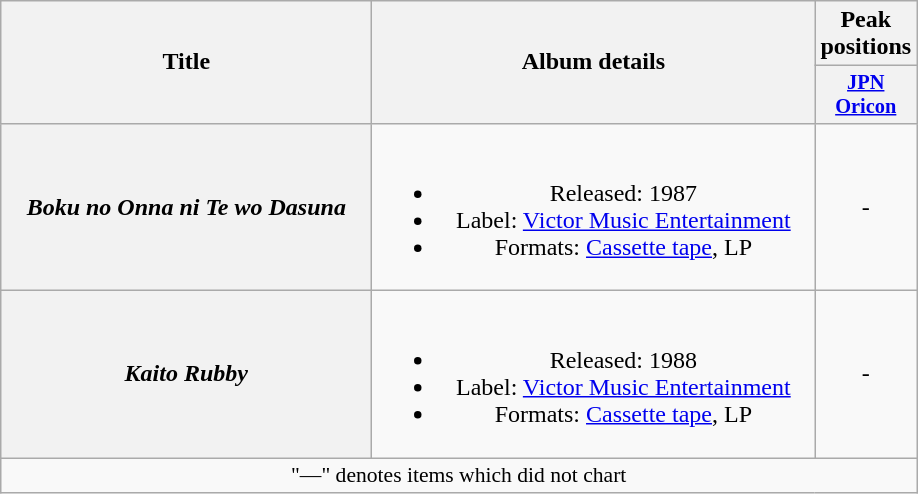<table class="wikitable plainrowheaders" style="text-align:center;">
<tr>
<th style="width:15em;" rowspan="2">Title</th>
<th style="width:18em;" rowspan="2">Album details</th>
<th colspan="1">Peak positions</th>
</tr>
<tr>
<th style="width:3em;font-size:85%"><a href='#'>JPN<br>Oricon</a><br></th>
</tr>
<tr>
<th scope="row"><em>Boku no Onna ni Te wo Dasuna</em></th>
<td><br><ul><li>Released: 1987</li><li>Label: <a href='#'>Victor Music Entertainment</a></li><li>Formats: <a href='#'>Cassette tape</a>, LP</li></ul></td>
<td>-</td>
</tr>
<tr>
<th scope="row"><em>Kaito Rubby</em></th>
<td><br><ul><li>Released: 1988</li><li>Label: <a href='#'>Victor Music Entertainment</a></li><li>Formats: <a href='#'>Cassette tape</a>, LP</li></ul></td>
<td>-</td>
</tr>
<tr>
<td colspan="11" align="center" style="font-size:90%;">"—" denotes items which did not chart</td>
</tr>
</table>
